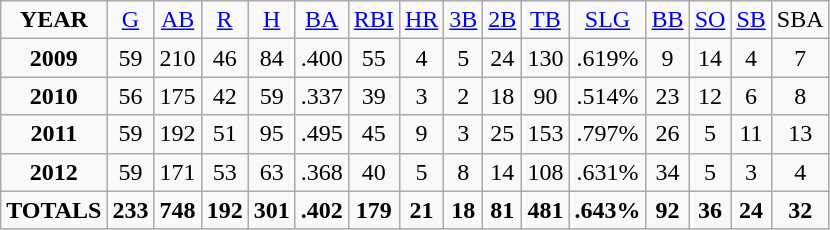<table class="wikitable">
<tr align=center>
<td><strong>YEAR</strong></td>
<td><a href='#'>G</a></td>
<td><a href='#'>AB</a></td>
<td><a href='#'>R</a></td>
<td><a href='#'>H</a></td>
<td><a href='#'>BA</a></td>
<td><a href='#'>RBI</a></td>
<td><a href='#'>HR</a></td>
<td><a href='#'>3B</a></td>
<td><a href='#'>2B</a></td>
<td><a href='#'>TB</a></td>
<td><a href='#'>SLG</a></td>
<td><a href='#'>BB</a></td>
<td><a href='#'>SO</a></td>
<td><a href='#'>SB</a></td>
<td>SBA</td>
</tr>
<tr align=center>
<td><strong>2009</strong></td>
<td>59</td>
<td>210</td>
<td>46</td>
<td>84</td>
<td>.400</td>
<td>55</td>
<td>4</td>
<td>5</td>
<td>24</td>
<td>130</td>
<td>.619%</td>
<td>9</td>
<td>14</td>
<td>4</td>
<td>7</td>
</tr>
<tr align=center>
<td><strong>2010</strong></td>
<td>56</td>
<td>175</td>
<td>42</td>
<td>59</td>
<td>.337</td>
<td>39</td>
<td>3</td>
<td>2</td>
<td>18</td>
<td>90</td>
<td>.514%</td>
<td>23</td>
<td>12</td>
<td>6</td>
<td>8</td>
</tr>
<tr align=center>
<td><strong>2011</strong></td>
<td>59</td>
<td>192</td>
<td>51</td>
<td>95</td>
<td>.495</td>
<td>45</td>
<td>9</td>
<td>3</td>
<td>25</td>
<td>153</td>
<td>.797%</td>
<td>26</td>
<td>5</td>
<td>11</td>
<td>13</td>
</tr>
<tr align=center>
<td><strong>2012</strong></td>
<td>59</td>
<td>171</td>
<td>53</td>
<td>63</td>
<td>.368</td>
<td>40</td>
<td>5</td>
<td>8</td>
<td>14</td>
<td>108</td>
<td>.631%</td>
<td>34</td>
<td>5</td>
<td>3</td>
<td>4</td>
</tr>
<tr align=center>
<td><strong>TOTALS</strong></td>
<td><strong>233</strong></td>
<td><strong>748</strong></td>
<td><strong>192</strong></td>
<td><strong>301</strong></td>
<td><strong>.402</strong></td>
<td><strong>179</strong></td>
<td><strong>21</strong></td>
<td><strong>18</strong></td>
<td><strong>81</strong></td>
<td><strong>481</strong></td>
<td><strong>.643%</strong></td>
<td><strong>92</strong></td>
<td><strong>36</strong></td>
<td><strong>24</strong></td>
<td><strong>32</strong></td>
</tr>
</table>
